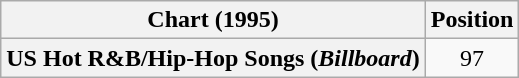<table class="wikitable sortable plainrowheaders" style="text-align:center">
<tr>
<th>Chart (1995)</th>
<th>Position</th>
</tr>
<tr>
<th scope="row">US Hot R&B/Hip-Hop Songs (<em>Billboard</em>)</th>
<td style="text-align:center;">97</td>
</tr>
</table>
